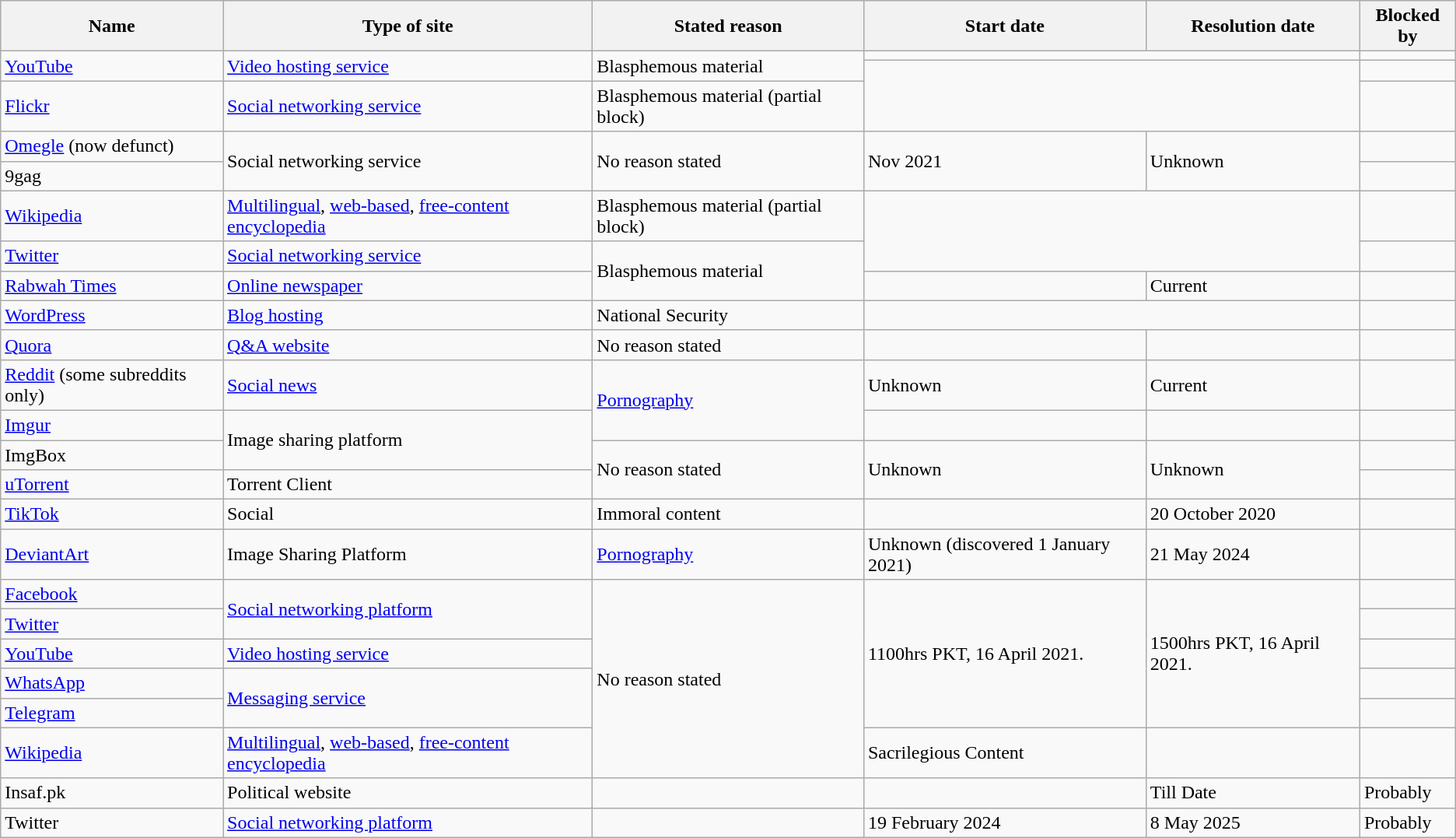<table class="wikitable sortable">
<tr>
<th>Name</th>
<th>Type of site</th>
<th>Stated reason</th>
<th>Start date</th>
<th>Resolution date</th>
<th>Blocked by</th>
</tr>
<tr>
<td rowspan="2"><a href='#'>YouTube</a></td>
<td rowspan="2"><a href='#'>Video hosting service</a></td>
<td rowspan="2">Blasphemous material</td>
<td colspan="2"></td>
<td></td>
</tr>
<tr>
<td colspan="2" rowspan="2"></td>
<td></td>
</tr>
<tr>
<td><a href='#'>Flickr</a></td>
<td><a href='#'>Social networking service</a></td>
<td>Blasphemous material (partial block)</td>
<td></td>
</tr>
<tr>
<td><a href='#'>Omegle</a> (now defunct)</td>
<td rowspan="2">Social networking service</td>
<td rowspan="2">No reason stated</td>
<td rowspan="2">Nov 2021</td>
<td rowspan="2">Unknown</td>
<td></td>
</tr>
<tr>
<td>9gag</td>
<td></td>
</tr>
<tr>
<td><a href='#'>Wikipedia</a></td>
<td><a href='#'>Multilingual</a>, <a href='#'>web-based</a>, <a href='#'>free-content</a> <a href='#'>encyclopedia</a></td>
<td>Blasphemous material (partial block)</td>
<td colspan="2" rowspan="2"></td>
<td></td>
</tr>
<tr>
<td><a href='#'>Twitter</a></td>
<td><a href='#'>Social networking service</a></td>
<td rowspan="2">Blasphemous material</td>
<td></td>
</tr>
<tr>
<td><a href='#'>Rabwah Times</a></td>
<td><a href='#'>Online newspaper</a></td>
<td></td>
<td>Current</td>
<td></td>
</tr>
<tr>
<td><a href='#'>WordPress</a></td>
<td><a href='#'>Blog hosting</a></td>
<td>National Security</td>
<td colspan="2"></td>
<td></td>
</tr>
<tr>
<td><a href='#'>Quora</a></td>
<td><a href='#'>Q&A website</a></td>
<td>No reason stated</td>
<td></td>
<td></td>
<td></td>
</tr>
<tr>
<td><a href='#'>Reddit</a> (some subreddits only)</td>
<td><a href='#'>Social news</a></td>
<td rowspan="2"><a href='#'>Pornography</a></td>
<td>Unknown</td>
<td>Current</td>
<td></td>
</tr>
<tr>
<td><a href='#'>Imgur</a></td>
<td rowspan="2">Image sharing platform</td>
<td></td>
<td></td>
<td></td>
</tr>
<tr>
<td>ImgBox</td>
<td rowspan="2">No reason stated</td>
<td rowspan="2">Unknown</td>
<td rowspan="2">Unknown</td>
<td></td>
</tr>
<tr>
<td><a href='#'>uTorrent</a></td>
<td>Torrent Client</td>
<td></td>
</tr>
<tr>
<td><a href='#'>TikTok</a></td>
<td>Social</td>
<td>Immoral content</td>
<td></td>
<td>20 October 2020</td>
<td></td>
</tr>
<tr>
<td><a href='#'>DeviantArt</a></td>
<td>Image Sharing Platform</td>
<td><a href='#'>Pornography</a></td>
<td>Unknown (discovered 1 January 2021)</td>
<td>21 May 2024</td>
<td></td>
</tr>
<tr>
<td><a href='#'>Facebook</a></td>
<td rowspan="2"><a href='#'>Social networking platform</a></td>
<td rowspan="6">No reason stated</td>
<td rowspan="5">1100hrs PKT, 16 April 2021.</td>
<td rowspan="5">1500hrs PKT, 16 April 2021.</td>
<td></td>
</tr>
<tr>
<td><a href='#'>Twitter</a></td>
<td></td>
</tr>
<tr>
<td><a href='#'>YouTube</a></td>
<td><a href='#'>Video hosting service</a></td>
<td></td>
</tr>
<tr>
<td><a href='#'>WhatsApp</a></td>
<td rowspan="2"><a href='#'>Messaging service</a></td>
<td></td>
</tr>
<tr>
<td><a href='#'>Telegram</a></td>
<td></td>
</tr>
<tr>
<td><a href='#'>Wikipedia</a></td>
<td><a href='#'>Multilingual</a>, <a href='#'>web-based</a>, <a href='#'>free-content</a> <a href='#'>encyclopedia</a></td>
<td>Sacrilegious Content</td>
<td></td>
<td></td>
</tr>
<tr>
<td>Insaf.pk</td>
<td>Political website</td>
<td></td>
<td></td>
<td>Till Date</td>
<td>Probably </td>
</tr>
<tr>
<td>Twitter</td>
<td><a href='#'>Social networking platform</a></td>
<td></td>
<td>19 February 2024</td>
<td>8 May 2025</td>
<td>Probably </td>
</tr>
</table>
